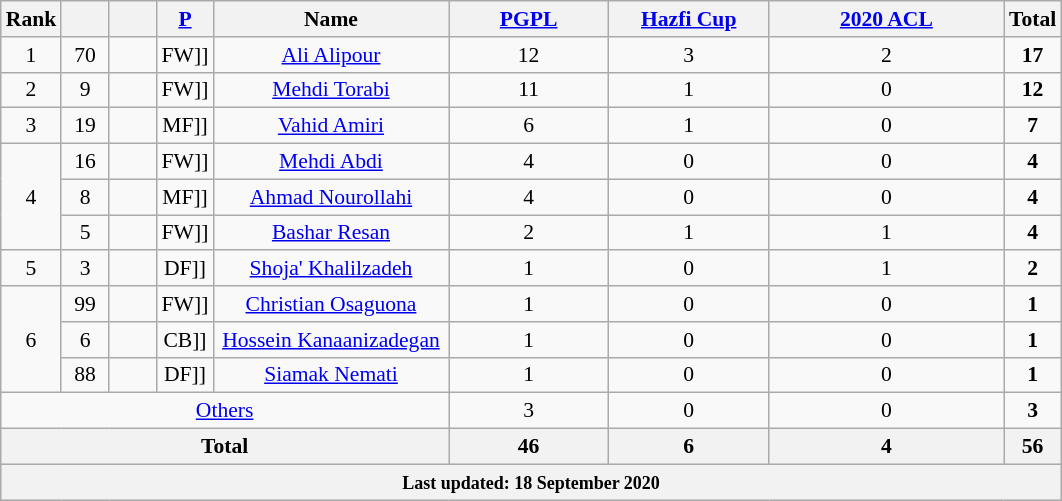<table class="wikitable" style="text-align:center; font-size:90%">
<tr>
<th width=25>Rank</th>
<th width=25></th>
<th width=25></th>
<th width=25><a href='#'>P</a></th>
<th width=150>Name</th>
<th width=100><a href='#'>PGPL</a></th>
<th width=100><a href='#'>Hazfi Cup</a></th>
<th width=150><a href='#'>2020 ACL</a></th>
<th>Total</th>
</tr>
<tr>
<td>1</td>
<td>70</td>
<td></td>
<td [[>FW]]</td>
<td><a href='#'>Ali Alipour</a></td>
<td>12</td>
<td>3</td>
<td>2</td>
<td><strong>17</strong></td>
</tr>
<tr>
<td>2</td>
<td>9</td>
<td></td>
<td [[>FW]]</td>
<td><a href='#'>Mehdi Torabi</a></td>
<td>11</td>
<td>1</td>
<td>0</td>
<td><strong>12</strong></td>
</tr>
<tr>
<td>3</td>
<td>19</td>
<td></td>
<td [[>MF]]</td>
<td><a href='#'>Vahid Amiri</a></td>
<td>6</td>
<td>1</td>
<td>0</td>
<td><strong>7</strong></td>
</tr>
<tr>
<td rowspan= 3>4</td>
<td>16</td>
<td></td>
<td [[>FW]]</td>
<td><a href='#'>Mehdi Abdi</a></td>
<td>4</td>
<td>0</td>
<td>0</td>
<td><strong>4</strong></td>
</tr>
<tr>
<td>8</td>
<td></td>
<td [[>MF]]</td>
<td><a href='#'>Ahmad Nourollahi</a></td>
<td>4</td>
<td>0</td>
<td>0</td>
<td><strong>4</strong></td>
</tr>
<tr>
<td>5</td>
<td></td>
<td [[>FW]]</td>
<td><a href='#'>Bashar Resan</a></td>
<td>2</td>
<td>1</td>
<td>1</td>
<td><strong>4</strong></td>
</tr>
<tr>
<td>5</td>
<td>3</td>
<td></td>
<td [[>DF]]</td>
<td><a href='#'>Shoja' Khalilzadeh</a></td>
<td>1</td>
<td>0</td>
<td>1</td>
<td><strong>2</strong></td>
</tr>
<tr>
<td rowspan= 3>6</td>
<td>99</td>
<td></td>
<td [[>FW]]</td>
<td><a href='#'>Christian Osaguona</a></td>
<td>1</td>
<td>0</td>
<td>0</td>
<td><strong>1</strong></td>
</tr>
<tr>
<td>6</td>
<td></td>
<td [[>CB]]</td>
<td><a href='#'>Hossein Kanaanizadegan</a></td>
<td>1</td>
<td>0</td>
<td>0</td>
<td><strong>1</strong></td>
</tr>
<tr>
<td>88</td>
<td></td>
<td [[>DF]]</td>
<td><a href='#'>Siamak Nemati</a></td>
<td>1</td>
<td>0</td>
<td>0</td>
<td><strong>1</strong></td>
</tr>
<tr>
<td colspan=5><a href='#'>Others</a></td>
<td>3</td>
<td>0</td>
<td>0</td>
<td><strong>3</strong></td>
</tr>
<tr>
<th colspan=5>Total</th>
<th><strong>46</strong></th>
<th><strong>6</strong></th>
<th><strong>4</strong></th>
<th><strong>56</strong></th>
</tr>
<tr align=left style="background:#DCDCDC">
<th colspan="10"><small>Last updated: 18 September 2020</small></th>
</tr>
</table>
